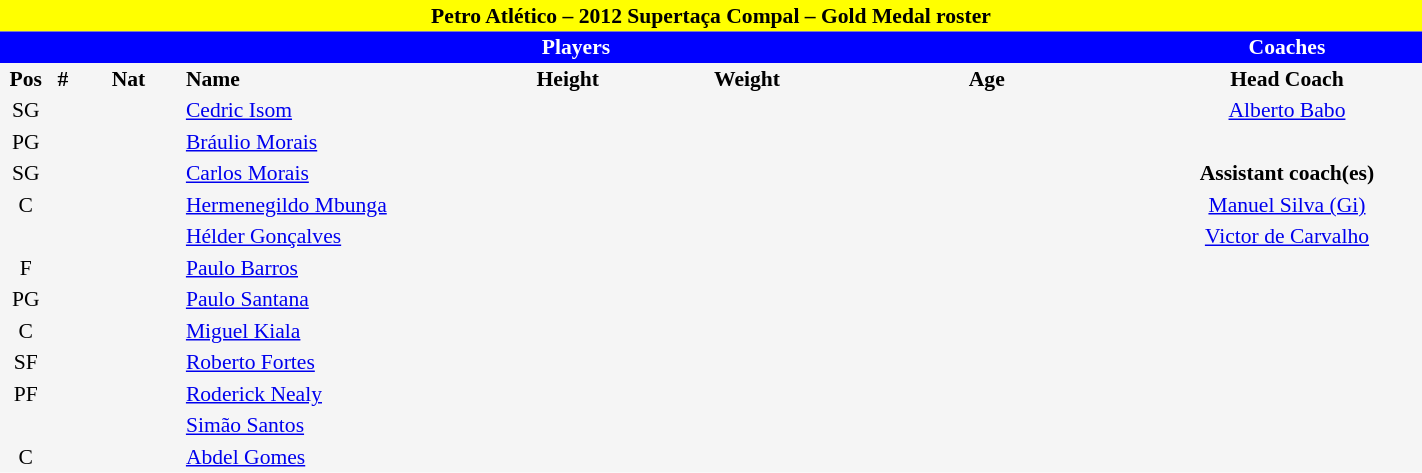<table border=0 cellpadding=2 cellspacing=0  |- bgcolor=#f5f5f5 style="text-align:center; font-size:90%;" width=75%>
<tr>
<td colspan="8" style="background: yellow; color: black"><strong>Petro Atlético – 2012 Supertaça Compal – Gold Medal roster</strong></td>
</tr>
<tr>
<td colspan="7" style="background: blue; color: white"><strong>Players</strong></td>
<td style="background: blue; color: white"><strong>Coaches</strong></td>
</tr>
<tr style="background=#f5f5f5; color: black">
<th width=5px>Pos</th>
<th width=5px>#</th>
<th width=50px>Nat</th>
<th width=135px align=left>Name</th>
<th width=100px>Height</th>
<th width=70px>Weight</th>
<th width=160px>Age</th>
<th width=130px>Head Coach</th>
</tr>
<tr>
<td>SG</td>
<td></td>
<td></td>
<td align=left><a href='#'>Cedric Isom</a></td>
<td><span></span></td>
<td></td>
<td><span></span></td>
<td> <a href='#'>Alberto Babo</a></td>
</tr>
<tr>
<td>PG</td>
<td></td>
<td></td>
<td align=left><a href='#'>Bráulio Morais</a></td>
<td><span></span></td>
<td><span></span></td>
<td><span></span></td>
</tr>
<tr>
<td>SG</td>
<td></td>
<td></td>
<td align=left><a href='#'>Carlos Morais</a></td>
<td><span></span></td>
<td><span></span></td>
<td><span></span></td>
<td><strong>Assistant coach(es)</strong></td>
</tr>
<tr>
<td>C</td>
<td></td>
<td></td>
<td align=left><a href='#'>Hermenegildo Mbunga</a></td>
<td><span></span></td>
<td><span></span></td>
<td><span></span></td>
<td> <a href='#'>Manuel Silva (Gi)</a></td>
</tr>
<tr>
<td></td>
<td></td>
<td></td>
<td align=left><a href='#'>Hélder Gonçalves</a></td>
<td></td>
<td></td>
<td></td>
<td> <a href='#'>Victor de Carvalho</a></td>
</tr>
<tr>
<td>F</td>
<td></td>
<td></td>
<td align=left><a href='#'>Paulo Barros</a></td>
<td><span></span></td>
<td></td>
<td><span></span></td>
</tr>
<tr>
<td>PG</td>
<td></td>
<td></td>
<td align=left><a href='#'>Paulo Santana</a></td>
<td><span></span></td>
<td><span></span></td>
<td><span></span></td>
</tr>
<tr>
<td>C</td>
<td></td>
<td></td>
<td align=left><a href='#'>Miguel Kiala</a></td>
<td><span></span></td>
<td><span></span></td>
<td><span></span></td>
</tr>
<tr>
<td>SF</td>
<td></td>
<td></td>
<td align=left><a href='#'>Roberto Fortes</a></td>
<td><span></span></td>
<td></td>
<td><span></span></td>
</tr>
<tr>
<td>PF</td>
<td></td>
<td></td>
<td align=left><a href='#'>Roderick Nealy</a></td>
<td><span></span></td>
<td></td>
<td><span></span></td>
</tr>
<tr>
<td></td>
<td></td>
<td></td>
<td align=left><a href='#'>Simão Santos</a></td>
<td><span></span></td>
<td><span></span></td>
<td><span></span></td>
</tr>
<tr>
<td>C</td>
<td></td>
<td></td>
<td align=left><a href='#'>Abdel Gomes</a></td>
<td><span></span></td>
<td></td>
<td><span></span></td>
</tr>
</table>
